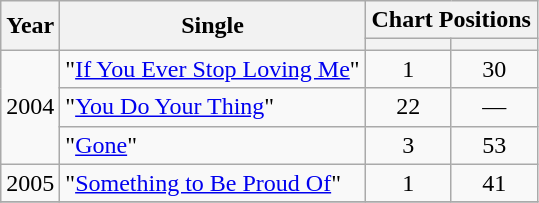<table class="wikitable" border="1">
<tr>
<th rowspan="2">Year</th>
<th rowspan="2">Single</th>
<th colspan="2">Chart Positions</th>
</tr>
<tr>
<th width="50"></th>
<th width="50"></th>
</tr>
<tr>
<td rowspan="3">2004</td>
<td>"<a href='#'>If You Ever Stop Loving Me</a>"</td>
<td align="center">1</td>
<td align="center">30</td>
</tr>
<tr>
<td>"<a href='#'>You Do Your Thing</a>"</td>
<td align="center">22</td>
<td align="center">—</td>
</tr>
<tr>
<td>"<a href='#'>Gone</a>"</td>
<td align="center">3</td>
<td align="center">53</td>
</tr>
<tr>
<td>2005</td>
<td>"<a href='#'>Something to Be Proud Of</a>"</td>
<td align="center">1</td>
<td align="center">41</td>
</tr>
<tr>
</tr>
</table>
